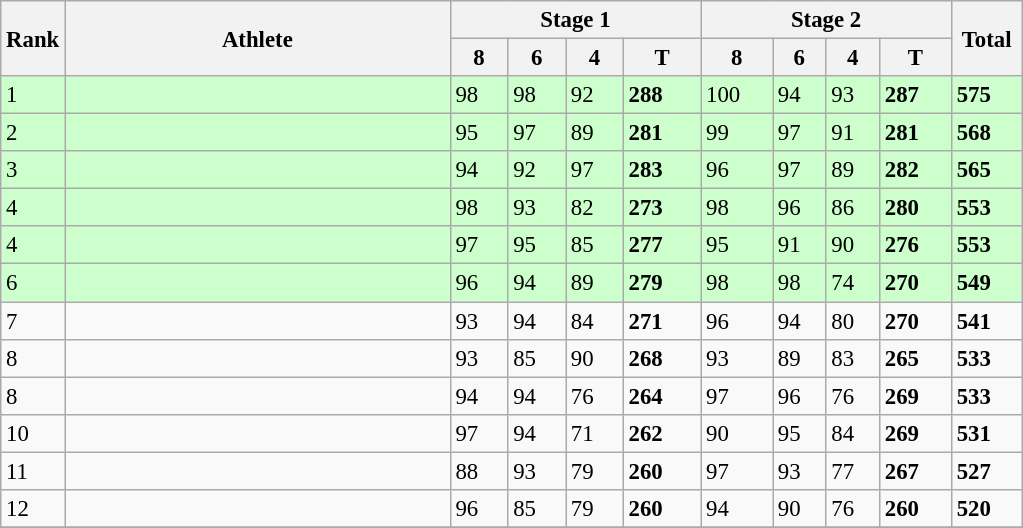<table class="wikitable" style="font-size:95%" style="width:35em;" style="text-align:center">
<tr>
<th rowspan=2>Rank</th>
<th rowspan=2 width=250>Athlete</th>
<th colspan=4 width=160>Stage 1</th>
<th colspan=4 width=160>Stage 2</th>
<th rowspan=2 width=40>Total</th>
</tr>
<tr>
<th>8</th>
<th>6</th>
<th>4</th>
<th>T</th>
<th>8</th>
<th>6</th>
<th>4</th>
<th>T</th>
</tr>
<tr bgcolor=ccffcc>
<td>1</td>
<td align=left></td>
<td>98</td>
<td>98</td>
<td>92</td>
<td><strong>288</strong></td>
<td>100</td>
<td>94</td>
<td>93</td>
<td><strong>287</strong></td>
<td><strong>575</strong></td>
</tr>
<tr bgcolor=ccffcc>
<td>2</td>
<td align=left></td>
<td>95</td>
<td>97</td>
<td>89</td>
<td><strong>281</strong></td>
<td>99</td>
<td>97</td>
<td>91</td>
<td><strong>281</strong></td>
<td><strong>568</strong></td>
</tr>
<tr bgcolor=ccffcc>
<td>3</td>
<td align=left></td>
<td>94</td>
<td>92</td>
<td>97</td>
<td><strong>283</strong></td>
<td>96</td>
<td>97</td>
<td>89</td>
<td><strong>282</strong></td>
<td><strong>565</strong></td>
</tr>
<tr bgcolor=ccffcc>
<td>4</td>
<td align=left></td>
<td>98</td>
<td>93</td>
<td>82</td>
<td><strong>273</strong></td>
<td>98</td>
<td>96</td>
<td>86</td>
<td><strong>280</strong></td>
<td><strong>553</strong></td>
</tr>
<tr bgcolor=ccffcc>
<td>4</td>
<td align=left></td>
<td>97</td>
<td>95</td>
<td>85</td>
<td><strong>277</strong></td>
<td>95</td>
<td>91</td>
<td>90</td>
<td><strong>276</strong></td>
<td><strong>553</strong></td>
</tr>
<tr bgcolor=ccffcc>
<td>6</td>
<td align=left></td>
<td>96</td>
<td>94</td>
<td>89</td>
<td><strong>279</strong></td>
<td>98</td>
<td>98</td>
<td>74</td>
<td><strong>270</strong></td>
<td><strong>549</strong></td>
</tr>
<tr>
<td>7</td>
<td align=left></td>
<td>93</td>
<td>94</td>
<td>84</td>
<td><strong>271</strong></td>
<td>96</td>
<td>94</td>
<td>80</td>
<td><strong>270</strong></td>
<td><strong>541</strong></td>
</tr>
<tr>
<td>8</td>
<td align=left></td>
<td>93</td>
<td>85</td>
<td>90</td>
<td><strong>268</strong></td>
<td>93</td>
<td>89</td>
<td>83</td>
<td><strong>265</strong></td>
<td><strong>533</strong></td>
</tr>
<tr>
<td>8</td>
<td align=left></td>
<td>94</td>
<td>94</td>
<td>76</td>
<td><strong>264</strong></td>
<td>97</td>
<td>96</td>
<td>76</td>
<td><strong>269</strong></td>
<td><strong>533</strong></td>
</tr>
<tr>
<td>10</td>
<td align=left></td>
<td>97</td>
<td>94</td>
<td>71</td>
<td><strong>262</strong></td>
<td>90</td>
<td>95</td>
<td>84</td>
<td><strong>269</strong></td>
<td><strong>531</strong></td>
</tr>
<tr>
<td>11</td>
<td align=left></td>
<td>88</td>
<td>93</td>
<td>79</td>
<td><strong>260</strong></td>
<td>97</td>
<td>93</td>
<td>77</td>
<td><strong>267</strong></td>
<td><strong>527</strong></td>
</tr>
<tr>
<td>12</td>
<td align=left></td>
<td>96</td>
<td>85</td>
<td>79</td>
<td><strong>260</strong></td>
<td>94</td>
<td>90</td>
<td>76</td>
<td><strong>260</strong></td>
<td><strong>520</strong></td>
</tr>
<tr>
</tr>
</table>
